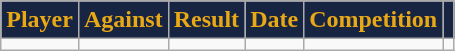<table class="wikitable">
<tr>
<th style=background-color:#172442;color:#E9A916>Player</th>
<th style=background-color:#172442;color:#E9A916>Against</th>
<th style=background-color:#172442;color:#E9A916>Result</th>
<th style=background-color:#172442;color:#E9A916>Date</th>
<th style=background-color:#172442;color:#E9A916>Competition</th>
<th style=background-color:#172442;color:#E9A916></th>
</tr>
<tr>
<td></td>
<td></td>
<td></td>
<td></td>
<td></td>
<td></td>
</tr>
</table>
